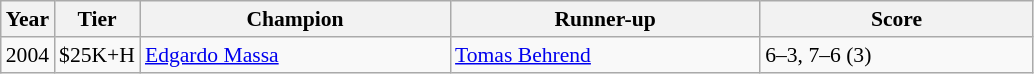<table class="wikitable" style="font-size:90%">
<tr>
<th>Year</th>
<th>Tier</th>
<th width="200">Champion</th>
<th width="200">Runner-up</th>
<th width="175">Score</th>
</tr>
<tr>
<td>2004</td>
<td>$25K+H</td>
<td> <a href='#'>Edgardo Massa</a></td>
<td> <a href='#'>Tomas Behrend</a></td>
<td>6–3, 7–6 (3)</td>
</tr>
</table>
